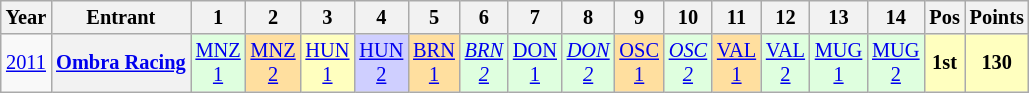<table class="wikitable" style="text-align:center; font-size:85%">
<tr>
<th>Year</th>
<th>Entrant</th>
<th>1</th>
<th>2</th>
<th>3</th>
<th>4</th>
<th>5</th>
<th>6</th>
<th>7</th>
<th>8</th>
<th>9</th>
<th>10</th>
<th>11</th>
<th>12</th>
<th>13</th>
<th>14</th>
<th>Pos</th>
<th>Points</th>
</tr>
<tr>
<td><a href='#'>2011</a></td>
<th nowrap><a href='#'>Ombra Racing</a></th>
<td style="background:#DFFFDF;"><a href='#'>MNZ<br>1</a><br></td>
<td style="background:#FFDF9F;"><a href='#'>MNZ<br>2</a><br></td>
<td style="background:#FFFFBF;"><a href='#'>HUN<br>1</a><br></td>
<td style="background:#CFCFFF;"><a href='#'>HUN<br>2</a><br></td>
<td style="background:#FFDF9F;"><a href='#'>BRN<br>1</a><br></td>
<td style="background:#DFFFDF;"><em><a href='#'>BRN<br>2</a></em><br></td>
<td style="background:#DFFFDF;"><a href='#'>DON<br>1</a><br></td>
<td style="background:#DFFFDF;"><em><a href='#'>DON<br>2</a></em><br></td>
<td style="background:#FFDF9F;"><a href='#'>OSC<br>1</a><br></td>
<td style="background:#DFFFDF;"><em><a href='#'>OSC<br>2</a></em><br></td>
<td style="background:#FFDF9F;"><a href='#'>VAL<br>1</a><br></td>
<td style="background:#DFFFDF;"><a href='#'>VAL<br>2</a><br></td>
<td style="background:#DFFFDF;"><a href='#'>MUG<br>1</a><br></td>
<td style="background:#DFFFDF;"><a href='#'>MUG<br>2</a><br></td>
<th style="background:#FFFFBF;">1st</th>
<th style="background:#FFFFBF;">130</th>
</tr>
</table>
